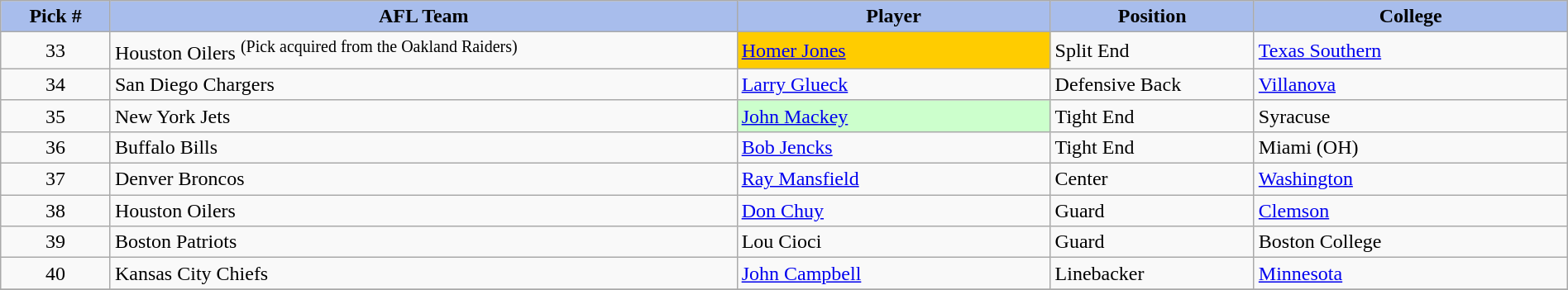<table class="wikitable sortable sortable" style="width: 100%">
<tr>
<th style="background:#A8BDEC;" width=7%>Pick #</th>
<th width=40% style="background:#A8BDEC;">AFL Team</th>
<th width=20% style="background:#A8BDEC;">Player</th>
<th width=13% style="background:#A8BDEC;">Position</th>
<th style="background:#A8BDEC;">College</th>
</tr>
<tr>
<td align=center>33</td>
<td>Houston Oilers <sup>(Pick acquired from the Oakland Raiders)</sup></td>
<td bgcolor="#FFCC00"><a href='#'>Homer Jones</a></td>
<td>Split End</td>
<td><a href='#'>Texas Southern</a></td>
</tr>
<tr>
<td align=center>34</td>
<td>San Diego Chargers</td>
<td><a href='#'>Larry Glueck</a></td>
<td>Defensive Back</td>
<td><a href='#'>Villanova</a></td>
</tr>
<tr>
<td align=center>35</td>
<td>New York Jets</td>
<td bgcolor="#CCFFCC"><a href='#'>John Mackey</a></td>
<td>Tight End</td>
<td>Syracuse</td>
</tr>
<tr>
<td align=center>36</td>
<td>Buffalo Bills</td>
<td><a href='#'>Bob Jencks</a></td>
<td>Tight End</td>
<td>Miami (OH)</td>
</tr>
<tr>
<td align=center>37</td>
<td>Denver Broncos</td>
<td><a href='#'>Ray Mansfield</a></td>
<td>Center</td>
<td><a href='#'>Washington</a></td>
</tr>
<tr>
<td align=center>38</td>
<td>Houston Oilers</td>
<td><a href='#'>Don Chuy</a></td>
<td>Guard</td>
<td><a href='#'>Clemson</a></td>
</tr>
<tr>
<td align=center>39</td>
<td>Boston Patriots</td>
<td>Lou Cioci</td>
<td>Guard</td>
<td>Boston College</td>
</tr>
<tr>
<td align=center>40</td>
<td>Kansas City Chiefs</td>
<td><a href='#'>John Campbell</a></td>
<td>Linebacker</td>
<td><a href='#'>Minnesota</a></td>
</tr>
<tr>
</tr>
</table>
